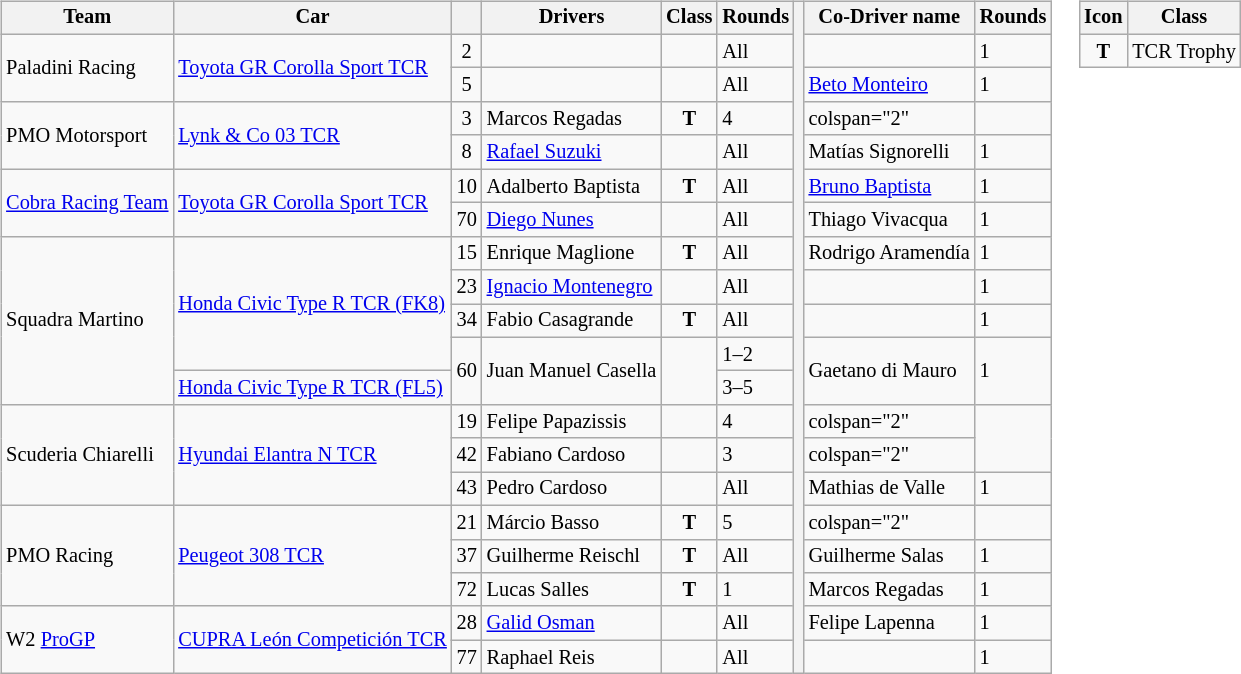<table>
<tr>
<td><br><table class="wikitable" style="font-size: 85%">
<tr>
<th>Team</th>
<th>Car</th>
<th></th>
<th>Drivers</th>
<th>Class</th>
<th>Rounds</th>
<th rowspan="20"></th>
<th>Co-Driver name</th>
<th>Rounds</th>
</tr>
<tr>
<td rowspan=2> Paladini Racing</td>
<td rowspan=2><a href='#'>Toyota GR Corolla Sport TCR</a></td>
<td align=center>2</td>
<td> </td>
<td></td>
<td>All</td>
<td> </td>
<td>1</td>
</tr>
<tr>
<td align=center>5</td>
<td> </td>
<td></td>
<td>All</td>
<td> <a href='#'>Beto Monteiro</a></td>
<td>1</td>
</tr>
<tr>
<td rowspan=2> PMO Motorsport</td>
<td rowspan=2><a href='#'>Lynk & Co 03 TCR</a></td>
<td align=center>3</td>
<td> Marcos Regadas</td>
<td align=center><strong><span>T</span></strong></td>
<td>4</td>
<td>colspan="2" </td>
</tr>
<tr>
<td align=center>8</td>
<td> <a href='#'>Rafael Suzuki</a></td>
<td></td>
<td>All</td>
<td> Matías Signorelli</td>
<td>1</td>
</tr>
<tr>
<td rowspan=2> <a href='#'>Cobra Racing Team</a></td>
<td rowspan=2><a href='#'>Toyota GR Corolla Sport TCR</a></td>
<td align=center>10</td>
<td> Adalberto Baptista</td>
<td align=center><strong><span>T</span></strong></td>
<td>All</td>
<td> <a href='#'>Bruno Baptista</a></td>
<td>1</td>
</tr>
<tr>
<td align=center>70</td>
<td> <a href='#'>Diego Nunes</a></td>
<td></td>
<td>All</td>
<td> Thiago Vivacqua</td>
<td>1</td>
</tr>
<tr>
<td rowspan=5> Squadra Martino</td>
<td rowspan=4><a href='#'>Honda Civic Type R TCR (FK8)</a></td>
<td align=center>15</td>
<td> Enrique Maglione</td>
<td align=center><strong><span>T</span></strong></td>
<td>All</td>
<td> Rodrigo Aramendía</td>
<td>1</td>
</tr>
<tr>
<td align=center>23</td>
<td> <a href='#'>Ignacio Montenegro</a></td>
<td></td>
<td>All</td>
<td> </td>
<td>1</td>
</tr>
<tr>
<td align=center>34</td>
<td> Fabio Casagrande</td>
<td align=center><strong><span>T</span></strong></td>
<td>All</td>
<td> </td>
<td>1</td>
</tr>
<tr>
<td rowspan=2 align=center>60</td>
<td rowspan=2> Juan Manuel Casella</td>
<td rowspan=2></td>
<td>1–2</td>
<td rowspan=2> Gaetano di Mauro</td>
<td rowspan=2>1</td>
</tr>
<tr>
<td><a href='#'>Honda Civic Type R TCR (FL5)</a></td>
<td>3–5</td>
</tr>
<tr>
<td rowspan=3> Scuderia Chiarelli</td>
<td rowspan=3><a href='#'>Hyundai Elantra N TCR</a></td>
<td align=center>19</td>
<td> Felipe Papazissis</td>
<td></td>
<td>4</td>
<td>colspan="2" </td>
</tr>
<tr>
<td align=center>42</td>
<td> Fabiano Cardoso</td>
<td></td>
<td>3</td>
<td>colspan="2" </td>
</tr>
<tr>
<td align=center>43</td>
<td> Pedro Cardoso</td>
<td></td>
<td>All</td>
<td> Mathias de Valle</td>
<td>1</td>
</tr>
<tr>
<td rowspan=3> PMO Racing</td>
<td rowspan=3><a href='#'>Peugeot 308 TCR</a></td>
<td align=center>21</td>
<td> Márcio Basso</td>
<td align=center><strong><span>T</span></strong></td>
<td>5</td>
<td>colspan="2" </td>
</tr>
<tr>
<td align=center>37</td>
<td> Guilherme Reischl</td>
<td align=center><strong><span>T</span></strong></td>
<td>All</td>
<td> Guilherme Salas</td>
<td>1</td>
</tr>
<tr>
<td align=center>72</td>
<td> Lucas Salles</td>
<td align=center><strong><span>T</span></strong></td>
<td>1</td>
<td> Marcos Regadas</td>
<td>1</td>
</tr>
<tr>
<td rowspan=2> W2 <a href='#'>ProGP</a></td>
<td rowspan=2><a href='#'>CUPRA León Competición TCR</a></td>
<td align=center>28</td>
<td> <a href='#'>Galid Osman</a></td>
<td></td>
<td>All</td>
<td> Felipe Lapenna</td>
<td>1</td>
</tr>
<tr>
<td align=center>77</td>
<td> Raphael Reis</td>
<td></td>
<td>All</td>
<td> </td>
<td>1</td>
</tr>
</table>
</td>
<td valign="top"><br><table class="wikitable" style="font-size: 85%;">
<tr>
<th>Icon</th>
<th>Class</th>
</tr>
<tr>
<td align=center><strong><span>T</span></strong></td>
<td>TCR Trophy</td>
</tr>
</table>
</td>
</tr>
</table>
